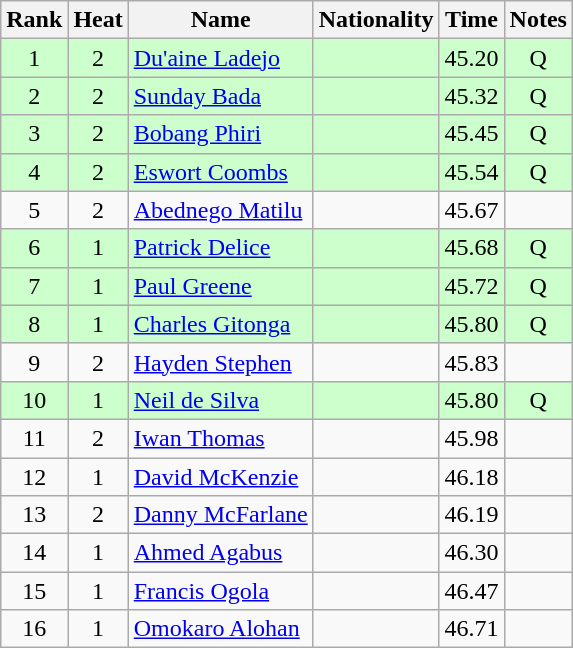<table class="wikitable sortable" style="text-align:center">
<tr>
<th>Rank</th>
<th>Heat</th>
<th>Name</th>
<th>Nationality</th>
<th>Time</th>
<th>Notes</th>
</tr>
<tr bgcolor=ccffcc>
<td>1</td>
<td>2</td>
<td align=left><a href='#'>Du'aine Ladejo</a></td>
<td align=left></td>
<td>45.20</td>
<td>Q</td>
</tr>
<tr bgcolor=ccffcc>
<td>2</td>
<td>2</td>
<td align=left><a href='#'>Sunday Bada</a></td>
<td align=left></td>
<td>45.32</td>
<td>Q</td>
</tr>
<tr bgcolor=ccffcc>
<td>3</td>
<td>2</td>
<td align=left><a href='#'>Bobang Phiri</a></td>
<td align=left></td>
<td>45.45</td>
<td>Q</td>
</tr>
<tr bgcolor=ccffcc>
<td>4</td>
<td>2</td>
<td align=left><a href='#'>Eswort Coombs</a></td>
<td align=left></td>
<td>45.54</td>
<td>Q</td>
</tr>
<tr>
<td>5</td>
<td>2</td>
<td align=left><a href='#'>Abednego Matilu</a></td>
<td align=left></td>
<td>45.67</td>
<td></td>
</tr>
<tr bgcolor=ccffcc>
<td>6</td>
<td>1</td>
<td align=left><a href='#'>Patrick Delice</a></td>
<td align=left></td>
<td>45.68</td>
<td>Q</td>
</tr>
<tr bgcolor=ccffcc>
<td>7</td>
<td>1</td>
<td align=left><a href='#'>Paul Greene</a></td>
<td align=left></td>
<td>45.72</td>
<td>Q</td>
</tr>
<tr bgcolor=ccffcc>
<td>8</td>
<td>1</td>
<td align=left><a href='#'>Charles Gitonga</a></td>
<td align=left></td>
<td>45.80</td>
<td>Q</td>
</tr>
<tr>
<td>9</td>
<td>2</td>
<td align=left><a href='#'>Hayden Stephen</a></td>
<td align=left></td>
<td>45.83</td>
<td></td>
</tr>
<tr bgcolor=ccffcc>
<td>10</td>
<td>1</td>
<td align=left><a href='#'>Neil de Silva</a></td>
<td align=left></td>
<td>45.80</td>
<td>Q</td>
</tr>
<tr>
<td>11</td>
<td>2</td>
<td align=left><a href='#'>Iwan Thomas</a></td>
<td align=left></td>
<td>45.98</td>
<td></td>
</tr>
<tr>
<td>12</td>
<td>1</td>
<td align=left><a href='#'>David McKenzie</a></td>
<td align=left></td>
<td>46.18</td>
<td></td>
</tr>
<tr>
<td>13</td>
<td>2</td>
<td align=left><a href='#'>Danny McFarlane</a></td>
<td align=left></td>
<td>46.19</td>
<td></td>
</tr>
<tr>
<td>14</td>
<td>1</td>
<td align=left><a href='#'>Ahmed Agabus</a></td>
<td align=left></td>
<td>46.30</td>
<td></td>
</tr>
<tr>
<td>15</td>
<td>1</td>
<td align=left><a href='#'>Francis Ogola</a></td>
<td align=left></td>
<td>46.47</td>
<td></td>
</tr>
<tr>
<td>16</td>
<td>1</td>
<td align=left><a href='#'>Omokaro Alohan</a></td>
<td align=left></td>
<td>46.71</td>
<td></td>
</tr>
</table>
